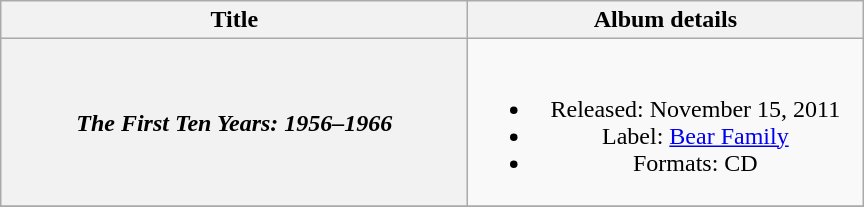<table class="wikitable plainrowheaders" style="text-align:center;">
<tr>
<th scope="col" style="width:19em;">Title</th>
<th scope="col" style="width:16em;">Album details</th>
</tr>
<tr>
<th scope="row"><em>The First Ten Years: 1956–1966</em></th>
<td><br><ul><li>Released: November 15, 2011</li><li>Label: <a href='#'>Bear Family</a></li><li>Formats: CD</li></ul></td>
</tr>
<tr>
</tr>
</table>
